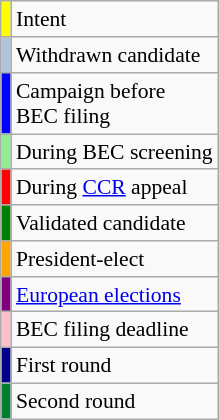<table class="wikitable" style="float:right;font-size:90%;padding:10px">
<tr>
<td style="background:#ff0;"></td>
<td>Intent</td>
</tr>
<tr>
<td style="background:#B0C4DE;"></td>
<td>Withdrawn candidate</td>
</tr>
<tr>
<td style="background:#00f;"></td>
<td>Campaign before<br>BEC filing</td>
</tr>
<tr>
<td style="background:lightgreen;"></td>
<td>During BEC screening</td>
</tr>
<tr>
<td style="background:red;"></td>
<td>During <a href='#'>CCR</a> appeal</td>
</tr>
<tr>
<td style="background:green;"></td>
<td>Validated candidate</td>
</tr>
<tr>
<td style="background:orange;"></td>
<td>President-elect</td>
</tr>
<tr>
<td style="background:purple;"></td>
<td><a href='#'>European elections</a></td>
</tr>
<tr>
<td style="background:pink"></td>
<td>BEC filing deadline</td>
</tr>
<tr>
<td style="background:darkBlue;"></td>
<td>First round</td>
</tr>
<tr>
<td style="background:#007f33;"></td>
<td>Second round</td>
</tr>
</table>
